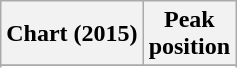<table class="wikitable sortable plainrowheaders" style="text-align:center">
<tr>
<th scope="col">Chart (2015)</th>
<th scope="col">Peak<br> position</th>
</tr>
<tr>
</tr>
<tr>
</tr>
<tr>
</tr>
<tr>
</tr>
<tr>
</tr>
</table>
